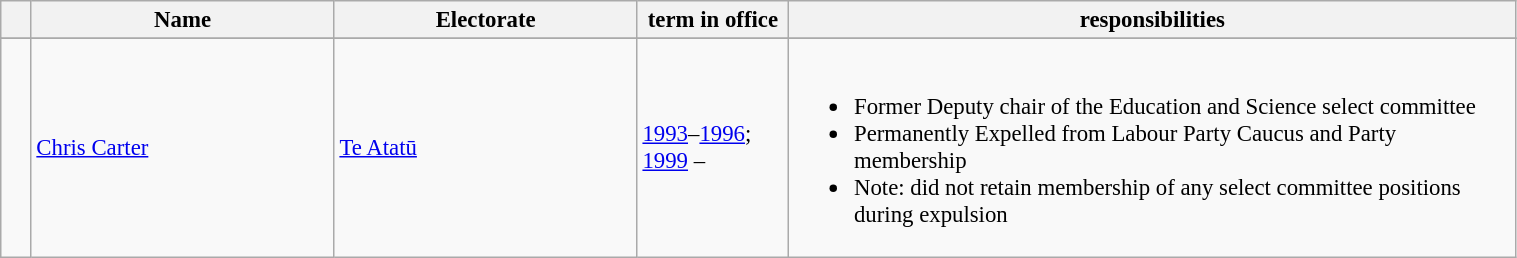<table class="wikitable" width="80%" style="font-size: 95%;">
<tr>
<th width=2%></th>
<th width=20%>Name</th>
<th width=20%>Electorate</th>
<th width=10%>term in office</th>
<th width=48%>responsibilities</th>
</tr>
<tr>
</tr>
<tr>
<td></td>
<td><a href='#'>Chris Carter</a></td>
<td><a href='#'>Te Atatū</a></td>
<td><a href='#'>1993</a>–<a href='#'>1996</a>; <a href='#'>1999</a> –</td>
<td><br><ul><li>Former Deputy chair of the Education and Science select committee</li><li>Permanently Expelled from Labour Party Caucus and Party membership</li><li>Note: did not retain membership of any select committee positions during expulsion</li></ul></td>
</tr>
</table>
